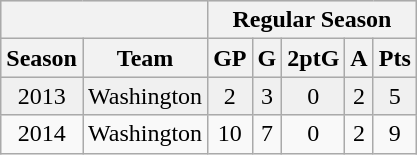<table class="wikitable" style="text-align:center; spacing=5px;">
<tr style="background:#e0e0e0;">
<th colspan="2" bgcolor="#ffffff"> </th>
<th colspan="7">Regular Season</th>
</tr>
<tr bgcolor="#e0e0e0">
<th>Season</th>
<th>Team</th>
<th>GP</th>
<th>G</th>
<th>2ptG</th>
<th>A</th>
<th>Pts</th>
</tr>
<tr bgcolor="#f0f0f0">
<td>2013</td>
<td>Washington</td>
<td>2</td>
<td>3</td>
<td>0</td>
<td>2</td>
<td>5</td>
</tr>
<tr>
<td>2014</td>
<td>Washington</td>
<td>10</td>
<td>7</td>
<td>0</td>
<td>2</td>
<td>9</td>
</tr>
</table>
